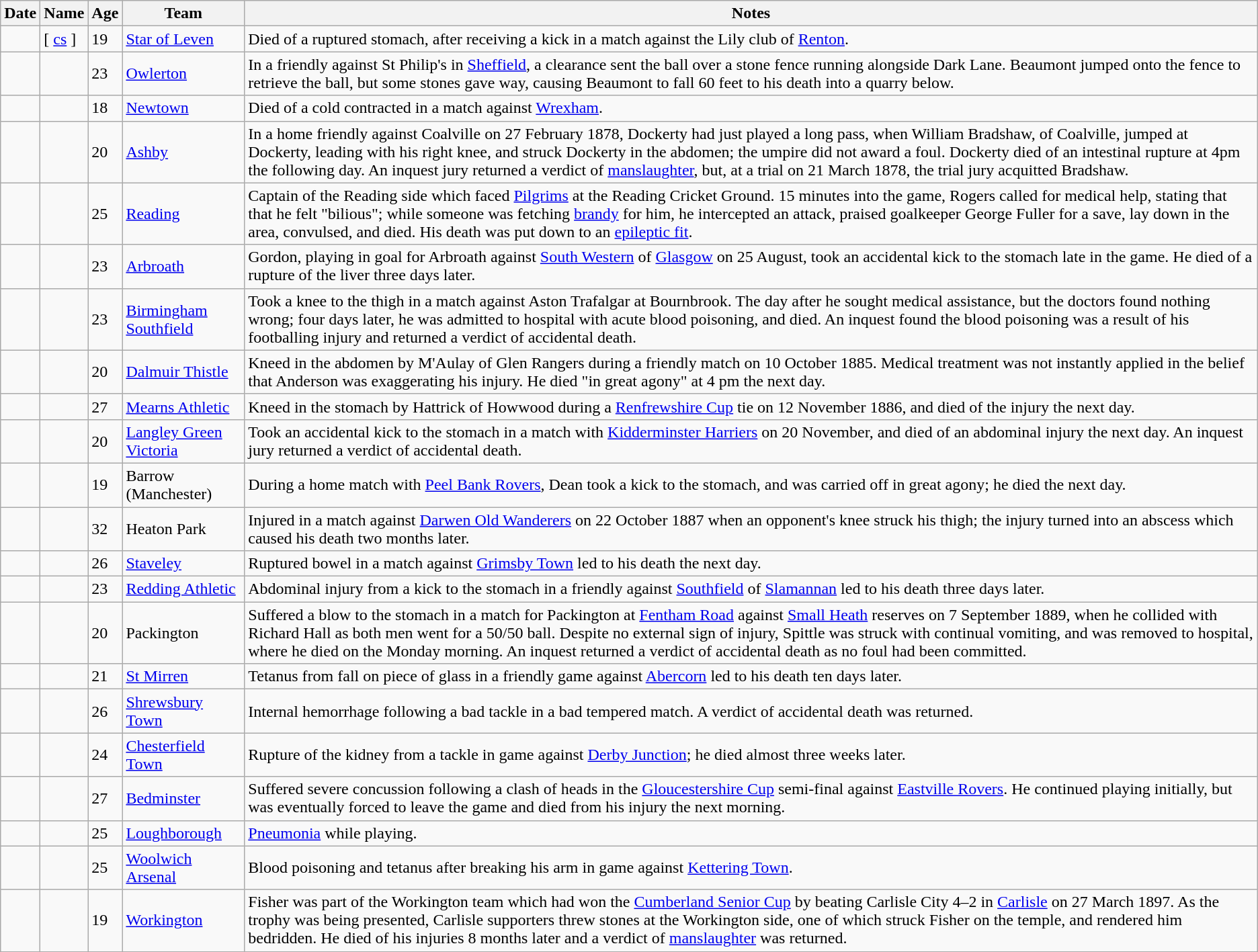<table class="wikitable sortable sort-under">
<tr>
<th>Date</th>
<th>Name</th>
<th>Age</th>
<th>Team</th>
<th class=unsortable>Notes</th>
</tr>
<tr>
<td></td>
<td> [ <a href='#'>cs</a> ]</td>
<td>19</td>
<td> <a href='#'>Star of Leven</a></td>
<td>Died of a ruptured stomach, after receiving a kick in a match against the Lily club of <a href='#'>Renton</a>.</td>
</tr>
<tr>
<td></td>
<td></td>
<td>23</td>
<td> <a href='#'>Owlerton</a></td>
<td>In a friendly against St Philip's in <a href='#'>Sheffield</a>, a clearance sent the ball over a stone fence running alongside Dark Lane.  Beaumont jumped onto the fence to retrieve the ball, but some stones gave way, causing Beaumont to fall 60 feet to his death into a quarry below.</td>
</tr>
<tr>
<td></td>
<td></td>
<td>18</td>
<td> <a href='#'>Newtown</a></td>
<td>Died of a cold contracted in a match against <a href='#'>Wrexham</a>.</td>
</tr>
<tr>
<td></td>
<td></td>
<td>20</td>
<td> <a href='#'>Ashby</a></td>
<td>In a home friendly against Coalville on 27 February 1878, Dockerty had just played a long pass, when William Bradshaw, of Coalville, jumped at Dockerty, leading with his right knee, and struck Dockerty in the abdomen; the umpire did not award a foul.  Dockerty died of an intestinal rupture at 4pm the following day.  An inquest jury returned a verdict of <a href='#'>manslaughter</a>, but, at a trial on 21 March 1878, the trial jury acquitted Bradshaw.</td>
</tr>
<tr>
<td></td>
<td></td>
<td>25</td>
<td> <a href='#'>Reading</a></td>
<td>Captain of the Reading side which faced <a href='#'>Pilgrims</a> at the Reading Cricket Ground.  15 minutes into the game, Rogers called for medical help, stating that that he felt "bilious"; while someone was fetching <a href='#'>brandy</a> for him, he intercepted an attack, praised goalkeeper George Fuller for a save, lay down in the area, convulsed, and died.  His death was put down to an <a href='#'>epileptic fit</a>.</td>
</tr>
<tr>
<td></td>
<td></td>
<td>23</td>
<td> <a href='#'>Arbroath</a></td>
<td>Gordon, playing in goal for Arbroath against <a href='#'>South Western</a> of <a href='#'>Glasgow</a> on 25 August, took an accidental kick to the stomach late in the game. He died of a rupture of the liver three days later.</td>
</tr>
<tr>
<td></td>
<td></td>
<td>23</td>
<td> <a href='#'>Birmingham Southfield</a></td>
<td>Took a knee to the thigh in a match against Aston Trafalgar at Bournbrook. The day after he sought medical assistance, but the doctors found nothing wrong; four days later, he was admitted to hospital with acute blood poisoning, and died. An inquest found the blood poisoning was a result of his footballing injury and returned a verdict of accidental death.</td>
</tr>
<tr>
<td></td>
<td></td>
<td>20</td>
<td> <a href='#'>Dalmuir Thistle</a></td>
<td>Kneed in the abdomen by M'Aulay of Glen Rangers during a friendly match on 10 October 1885. Medical treatment was not instantly applied in the belief that Anderson was exaggerating his injury. He died "in great agony" at 4 pm the next day.</td>
</tr>
<tr>
<td></td>
<td></td>
<td>27</td>
<td> <a href='#'>Mearns Athletic</a></td>
<td>Kneed in the stomach by Hattrick of Howwood during a <a href='#'>Renfrewshire Cup</a> tie on 12 November 1886, and died of the injury the next day.</td>
</tr>
<tr>
<td></td>
<td></td>
<td>20</td>
<td> <a href='#'>Langley Green Victoria</a></td>
<td>Took an accidental kick to the stomach in a match with <a href='#'>Kidderminster Harriers</a> on 20 November, and died of an abdominal injury the next day.  An inquest jury returned a verdict of accidental death.</td>
</tr>
<tr>
<td></td>
<td></td>
<td>19</td>
<td> Barrow (Manchester)</td>
<td>During a home match with <a href='#'>Peel Bank Rovers</a>, Dean took a kick to the stomach, and was carried off in great agony; he died the next day.</td>
</tr>
<tr>
<td></td>
<td></td>
<td>32</td>
<td> Heaton Park</td>
<td>Injured in a match against <a href='#'>Darwen Old Wanderers</a> on 22 October 1887 when an opponent's knee struck his thigh; the injury turned into an abscess which caused his death two months later.</td>
</tr>
<tr>
<td></td>
<td></td>
<td>26</td>
<td> <a href='#'>Staveley</a></td>
<td>Ruptured bowel in a match against <a href='#'>Grimsby Town</a> led to his death the next day.</td>
</tr>
<tr>
<td></td>
<td></td>
<td>23</td>
<td> <a href='#'>Redding Athletic</a></td>
<td>Abdominal injury from a kick to the stomach in a friendly against <a href='#'>Southfield</a> of <a href='#'>Slamannan</a> led to his death three days later.</td>
</tr>
<tr>
<td></td>
<td></td>
<td>20</td>
<td> Packington</td>
<td>Suffered a blow to the stomach in a match for Packington at <a href='#'>Fentham Road</a> against <a href='#'>Small Heath</a> reserves on 7 September 1889, when he collided with Richard Hall as both men went for a 50/50 ball.  Despite no external sign of injury, Spittle was struck with continual vomiting, and was removed to hospital, where he died on the Monday morning.  An inquest returned a verdict of accidental death as no foul had been committed.</td>
</tr>
<tr>
<td></td>
<td></td>
<td>21</td>
<td> <a href='#'>St Mirren</a></td>
<td>Tetanus from fall on piece of glass in a friendly game against <a href='#'>Abercorn</a> led to his death ten days later.</td>
</tr>
<tr>
<td></td>
<td></td>
<td>26</td>
<td> <a href='#'>Shrewsbury Town</a></td>
<td>Internal hemorrhage following a bad tackle in a bad tempered match. A verdict of accidental death was returned.</td>
</tr>
<tr>
<td></td>
<td></td>
<td>24</td>
<td> <a href='#'>Chesterfield Town</a></td>
<td>Rupture of the kidney from a tackle in game against <a href='#'>Derby Junction</a>; he died almost three weeks later.</td>
</tr>
<tr>
<td></td>
<td></td>
<td>27</td>
<td> <a href='#'>Bedminster</a></td>
<td>Suffered severe concussion following a clash of heads in the <a href='#'>Gloucestershire Cup</a> semi-final against <a href='#'>Eastville Rovers</a>. He continued playing initially, but was eventually forced to leave the game and died from his injury the next morning.</td>
</tr>
<tr>
<td></td>
<td></td>
<td>25</td>
<td><a href='#'>Loughborough</a></td>
<td><a href='#'>Pneumonia</a> while playing.</td>
</tr>
<tr>
<td></td>
<td></td>
<td>25</td>
<td> <a href='#'>Woolwich Arsenal</a></td>
<td>Blood poisoning and tetanus after breaking his arm in game against <a href='#'>Kettering Town</a>.</td>
</tr>
<tr>
<td></td>
<td></td>
<td>19</td>
<td> <a href='#'>Workington</a></td>
<td>Fisher was part of the Workington team which had won the <a href='#'>Cumberland Senior Cup</a> by beating Carlisle City 4–2 in <a href='#'>Carlisle</a> on 27 March 1897.  As the trophy was being presented, Carlisle supporters threw stones at the Workington side, one of which struck Fisher on the temple, and rendered him bedridden.  He died of his injuries 8 months later and a verdict of <a href='#'>manslaughter</a> was returned.</td>
</tr>
<tr>
</tr>
</table>
